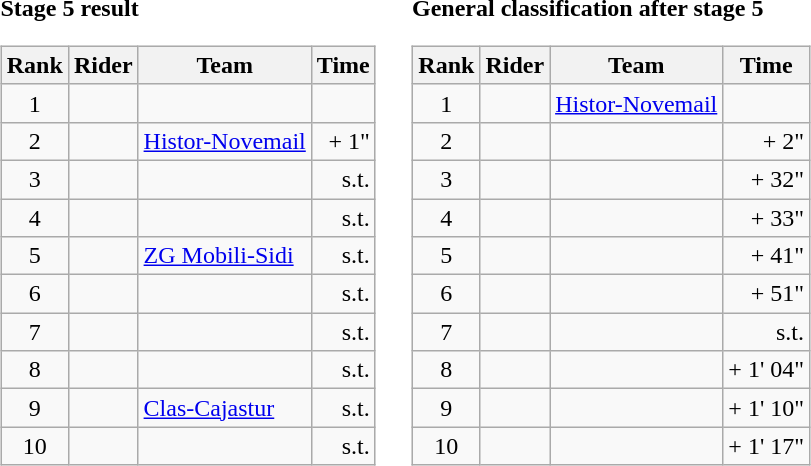<table>
<tr>
<td><strong>Stage 5 result</strong><br><table class="wikitable">
<tr>
<th scope="col">Rank</th>
<th scope="col">Rider</th>
<th scope="col">Team</th>
<th scope="col">Time</th>
</tr>
<tr>
<td style="text-align:center;">1</td>
<td></td>
<td></td>
<td style="text-align:right;"></td>
</tr>
<tr>
<td style="text-align:center;">2</td>
<td> </td>
<td><a href='#'>Histor-Novemail</a></td>
<td style="text-align:right;">+ 1"</td>
</tr>
<tr>
<td style="text-align:center;">3</td>
<td></td>
<td></td>
<td style="text-align:right;">s.t.</td>
</tr>
<tr>
<td style="text-align:center;">4</td>
<td></td>
<td></td>
<td style="text-align:right;">s.t.</td>
</tr>
<tr>
<td style="text-align:center;">5</td>
<td></td>
<td><a href='#'>ZG Mobili-Sidi</a></td>
<td style="text-align:right;">s.t.</td>
</tr>
<tr>
<td style="text-align:center;">6</td>
<td></td>
<td></td>
<td style="text-align:right;">s.t.</td>
</tr>
<tr>
<td style="text-align:center;">7</td>
<td></td>
<td></td>
<td style="text-align:right;">s.t.</td>
</tr>
<tr>
<td style="text-align:center;">8</td>
<td></td>
<td></td>
<td style="text-align:right;">s.t.</td>
</tr>
<tr>
<td style="text-align:center;">9</td>
<td></td>
<td><a href='#'>Clas-Cajastur</a></td>
<td style="text-align:right;">s.t.</td>
</tr>
<tr>
<td style="text-align:center;">10</td>
<td></td>
<td></td>
<td style="text-align:right;">s.t.</td>
</tr>
</table>
</td>
<td></td>
<td><strong>General classification after stage 5</strong><br><table class="wikitable">
<tr>
<th scope="col">Rank</th>
<th scope="col">Rider</th>
<th scope="col">Team</th>
<th scope="col">Time</th>
</tr>
<tr>
<td style="text-align:center;">1</td>
<td> </td>
<td><a href='#'>Histor-Novemail</a></td>
<td style="text-align:right;"></td>
</tr>
<tr>
<td style="text-align:center;">2</td>
<td></td>
<td></td>
<td style="text-align:right;">+ 2"</td>
</tr>
<tr>
<td style="text-align:center;">3</td>
<td></td>
<td></td>
<td style="text-align:right;">+ 32"</td>
</tr>
<tr>
<td style="text-align:center;">4</td>
<td></td>
<td></td>
<td style="text-align:right;">+ 33"</td>
</tr>
<tr>
<td style="text-align:center;">5</td>
<td></td>
<td></td>
<td style="text-align:right;">+ 41"</td>
</tr>
<tr>
<td style="text-align:center;">6</td>
<td></td>
<td></td>
<td style="text-align:right;">+ 51"</td>
</tr>
<tr>
<td style="text-align:center;">7</td>
<td></td>
<td></td>
<td style="text-align:right;">s.t.</td>
</tr>
<tr>
<td style="text-align:center;">8</td>
<td></td>
<td></td>
<td style="text-align:right;">+ 1' 04"</td>
</tr>
<tr>
<td style="text-align:center;">9</td>
<td></td>
<td></td>
<td style="text-align:right;">+ 1' 10"</td>
</tr>
<tr>
<td style="text-align:center;">10</td>
<td></td>
<td></td>
<td style="text-align:right;">+ 1' 17"</td>
</tr>
</table>
</td>
</tr>
</table>
